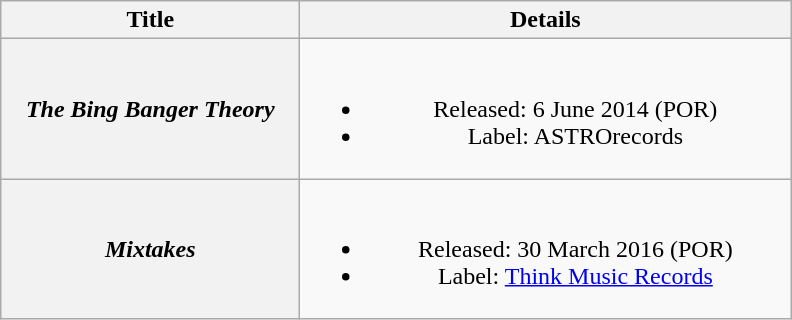<table class="wikitable plainrowheaders" style="text-align:center;">
<tr>
<th scope="col" style="width:12em;">Title</th>
<th scope="col" style="width:20em;">Details</th>
</tr>
<tr>
<th scope="row"><em>The Bing Banger Theory</em></th>
<td><br><ul><li>Released: 6 June 2014 <span>(POR)</span></li><li>Label: ASTROrecords</li></ul></td>
</tr>
<tr>
<th scope="row"><em>Mixtakes</em></th>
<td><br><ul><li>Released: 30 March 2016 <span>(POR)</span></li><li>Label: <a href='#'>Think Music Records</a></li></ul></td>
</tr>
</table>
